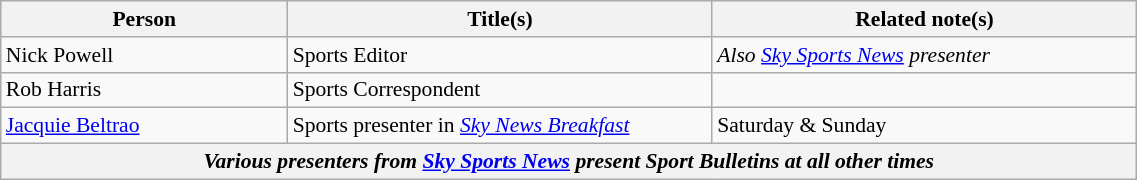<table class="wikitable" style="font-size:90%; width:60%;">
<tr>
<th scope="col" style="width: 25%;">Person</th>
<th scope="col" style="width: 37%;">Title(s)</th>
<th scope="col" style="width: 37%;">Related note(s)</th>
</tr>
<tr>
<td>Nick Powell</td>
<td>Sports Editor</td>
<td><em>Also <a href='#'>Sky Sports News</a> presenter</em></td>
</tr>
<tr>
<td>Rob Harris</td>
<td>Sports Correspondent</td>
<td></td>
</tr>
<tr>
<td><a href='#'>Jacquie Beltrao</a></td>
<td>Sports presenter in <em><a href='#'>Sky News Breakfast</a></em></td>
<td>Saturday & Sunday</td>
</tr>
<tr>
<th colspan="3"><em>Various presenters from <a href='#'>Sky Sports News</a> present Sport Bulletins at all other times</em></th>
</tr>
</table>
